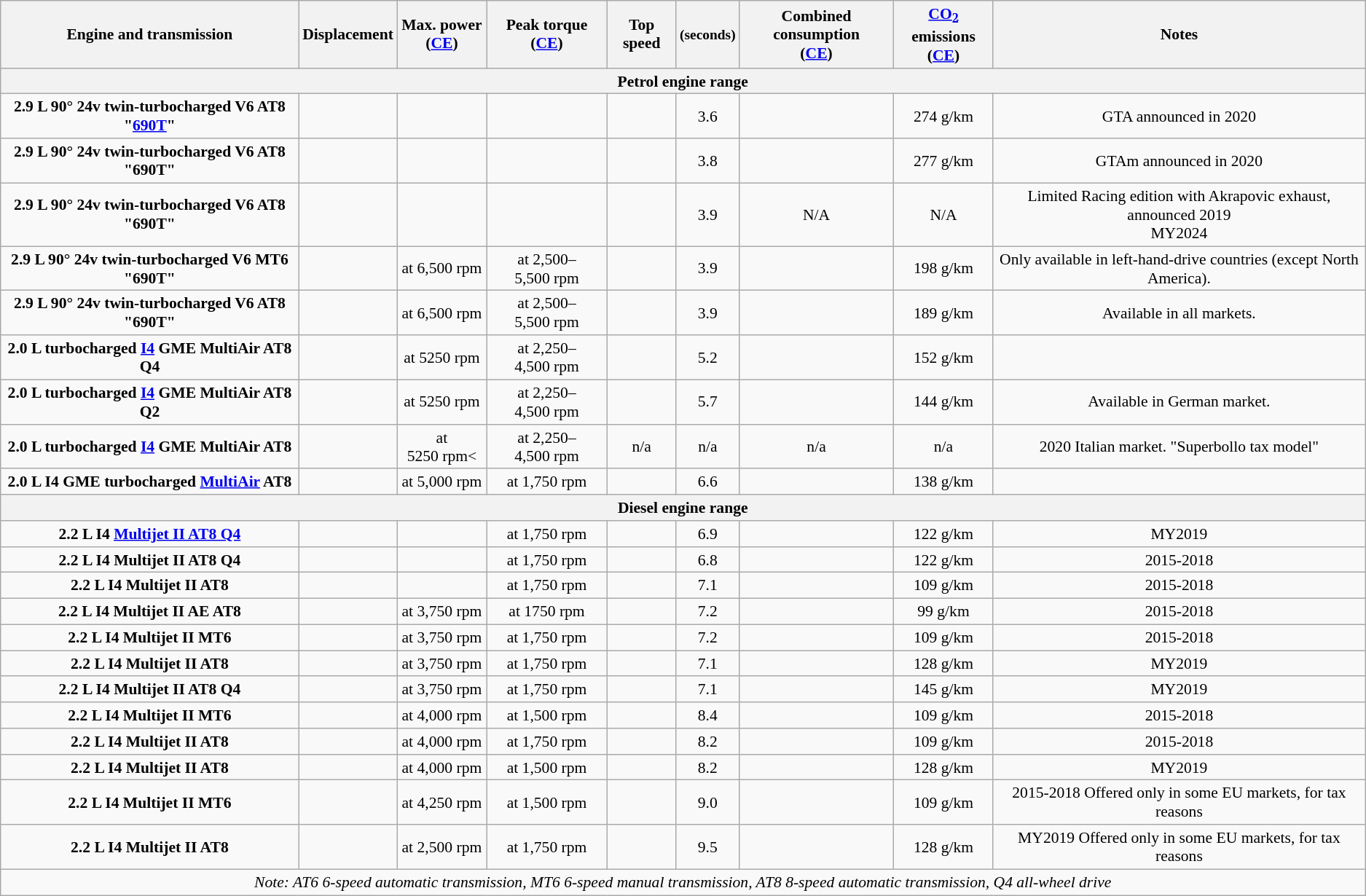<table class="wikitable" style="text-align:center; font-size:90%;">
<tr>
<th>Engine and transmission</th>
<th>Displacement</th>
<th>Max. power<br>(<a href='#'>CE</a>)</th>
<th>Peak torque<br>(<a href='#'>CE</a>)</th>
<th>Top speed</th>
<th style="line-height:1.2em; font-size:90%"> (seconds)</th>
<th>Combined consumption<br>(<a href='#'>CE</a>)</th>
<th><a href='#'>CO<sub>2</sub></a> emissions<br>(<a href='#'>CE</a>)</th>
<th>Notes</th>
</tr>
<tr>
<th colspan=10>Petrol engine range</th>
</tr>
<tr>
<td><strong>2.9 L 90° 24v twin-turbocharged V6 AT8 "<a href='#'>690T</a>"</strong></td>
<td></td>
<td></td>
<td></td>
<td></td>
<td>3.6</td>
<td></td>
<td>274 g/km</td>
<td>GTA announced in 2020</td>
</tr>
<tr>
<td><strong>2.9 L 90° 24v twin-turbocharged V6 AT8 "690T"</strong></td>
<td></td>
<td></td>
<td></td>
<td></td>
<td>3.8</td>
<td></td>
<td>277 g/km</td>
<td>GTAm announced in 2020</td>
</tr>
<tr>
<td><strong>2.9 L 90° 24v twin-turbocharged V6 AT8 "690T"</strong></td>
<td></td>
<td></td>
<td></td>
<td></td>
<td>3.9</td>
<td>N/A</td>
<td>N/A</td>
<td>Limited Racing edition with Akrapovic exhaust, announced 2019<br>MY2024</td>
</tr>
<tr>
<td><strong>2.9 L 90° 24v twin-turbocharged V6 MT6 "690T"</strong></td>
<td></td>
<td> at 6,500 rpm</td>
<td> at 2,500–5,500 rpm</td>
<td></td>
<td>3.9</td>
<td></td>
<td>198 g/km</td>
<td>Only available in left-hand-drive countries (except North America).</td>
</tr>
<tr>
<td><strong>2.9 L 90° 24v twin-turbocharged V6 AT8 "690T"</strong></td>
<td></td>
<td> at 6,500 rpm</td>
<td> at 2,500–5,500 rpm</td>
<td></td>
<td>3.9</td>
<td></td>
<td>189 g/km</td>
<td>Available in all markets.</td>
</tr>
<tr>
<td><strong>2.0 L turbocharged <a href='#'>I4</a> GME MultiAir AT8 Q4</strong></td>
<td></td>
<td> at 5250 rpm</td>
<td> at 2,250–4,500 rpm</td>
<td></td>
<td>5.2</td>
<td></td>
<td>152 g/km</td>
<td></td>
</tr>
<tr>
<td><strong>2.0 L turbocharged <a href='#'>I4</a> GME MultiAir AT8 Q2</strong></td>
<td></td>
<td> at 5250 rpm</td>
<td> at 2,250–4,500 rpm</td>
<td></td>
<td>5.7</td>
<td></td>
<td>144 g/km</td>
<td>Available in German market.</td>
</tr>
<tr>
<td><strong>2.0 L turbocharged <a href='#'>I4</a> GME MultiAir AT8</strong></td>
<td></td>
<td> at 5250 rpm<</td>
<td> at 2,250–4,500 rpm</td>
<td>n/a</td>
<td>n/a</td>
<td>n/a</td>
<td>n/a</td>
<td>2020 Italian market. "Superbollo tax model"</td>
</tr>
<tr>
<td><strong>2.0 L I4 GME turbocharged <a href='#'>MultiAir</a> AT8</strong></td>
<td></td>
<td> at 5,000 rpm</td>
<td> at 1,750 rpm</td>
<td></td>
<td>6.6</td>
<td></td>
<td>138 g/km</td>
<td></td>
</tr>
<tr>
<th colspan=10>Diesel engine range</th>
</tr>
<tr>
<td><strong>2.2 L I4 <a href='#'>Multijet II AT8 Q4</a></strong></td>
<td></td>
<td></td>
<td> at 1,750 rpm</td>
<td></td>
<td>6.9</td>
<td></td>
<td>122 g/km</td>
<td>MY2019</td>
</tr>
<tr>
<td><strong>2.2 L I4 Multijet II AT8 Q4</strong></td>
<td></td>
<td></td>
<td> at 1,750 rpm</td>
<td></td>
<td>6.8</td>
<td></td>
<td>122 g/km</td>
<td>2015-2018</td>
</tr>
<tr>
<td><strong>2.2 L I4 Multijet II AT8</strong></td>
<td></td>
<td></td>
<td> at 1,750 rpm</td>
<td></td>
<td>7.1</td>
<td></td>
<td>109 g/km</td>
<td>2015-2018</td>
</tr>
<tr>
<td><strong>2.2 L I4 Multijet II AE AT8</strong></td>
<td></td>
<td> at 3,750 rpm</td>
<td> at 1750 rpm</td>
<td></td>
<td>7.2</td>
<td></td>
<td>99 g/km</td>
<td>2015-2018</td>
</tr>
<tr>
<td><strong>2.2 L I4 Multijet II MT6</strong></td>
<td></td>
<td> at 3,750 rpm</td>
<td> at 1,750 rpm</td>
<td></td>
<td>7.2</td>
<td></td>
<td>109 g/km</td>
<td>2015-2018</td>
</tr>
<tr>
<td><strong>2.2 L I4 Multijet II AT8</strong></td>
<td></td>
<td> at 3,750 rpm</td>
<td> at 1,750 rpm</td>
<td></td>
<td>7.1</td>
<td></td>
<td>128 g/km</td>
<td>MY2019</td>
</tr>
<tr>
<td><strong>2.2 L I4 Multijet II AT8 Q4</strong></td>
<td></td>
<td> at 3,750 rpm</td>
<td> at 1,750 rpm</td>
<td></td>
<td>7.1</td>
<td></td>
<td>145 g/km</td>
<td>MY2019</td>
</tr>
<tr>
<td><strong>2.2 L I4 Multijet II MT6</strong></td>
<td></td>
<td> at 4,000 rpm</td>
<td> at 1,500 rpm</td>
<td></td>
<td>8.4</td>
<td></td>
<td>109 g/km</td>
<td>2015-2018</td>
</tr>
<tr>
<td><strong>2.2 L I4 Multijet II AT8</strong></td>
<td></td>
<td> at 4,000 rpm</td>
<td> at 1,750 rpm</td>
<td></td>
<td>8.2</td>
<td></td>
<td>109 g/km</td>
<td>2015-2018</td>
</tr>
<tr>
<td><strong>2.2 L I4 Multijet II AT8</strong></td>
<td></td>
<td> at 4,000 rpm</td>
<td> at 1,500 rpm</td>
<td></td>
<td>8.2</td>
<td></td>
<td>128 g/km</td>
<td>MY2019</td>
</tr>
<tr>
<td><strong>2.2 L I4 Multijet II MT6</strong></td>
<td></td>
<td> at 4,250 rpm</td>
<td> at 1,500 rpm</td>
<td></td>
<td>9.0</td>
<td></td>
<td>109 g/km</td>
<td>2015-2018 Offered only in some EU markets, for tax reasons</td>
</tr>
<tr>
<td><strong>2.2 L I4 Multijet II AT8</strong></td>
<td></td>
<td> at 2,500 rpm</td>
<td> at 1,750 rpm</td>
<td></td>
<td>9.5</td>
<td></td>
<td>128 g/km</td>
<td>MY2019 Offered only in some EU markets, for tax reasons</td>
</tr>
<tr>
<td colspan=10><em>Note: AT6 6-speed automatic transmission, MT6 6-speed manual transmission, AT8 8-speed automatic transmission, Q4 all-wheel drive</em></td>
</tr>
</table>
